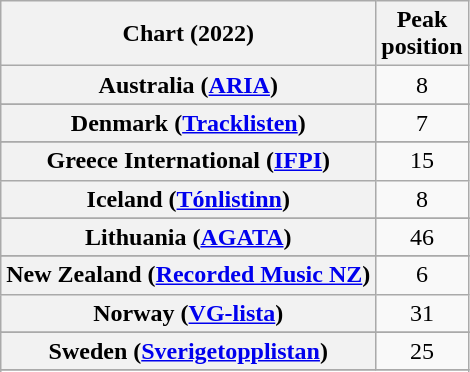<table class="wikitable sortable plainrowheaders" style="text-align:center">
<tr>
<th scope="col">Chart (2022)</th>
<th scope="col">Peak<br>position</th>
</tr>
<tr>
<th scope="row">Australia (<a href='#'>ARIA</a>)</th>
<td>8</td>
</tr>
<tr>
</tr>
<tr>
<th scope="row">Denmark (<a href='#'>Tracklisten</a>)</th>
<td>7</td>
</tr>
<tr>
</tr>
<tr>
<th scope="row">Greece International (<a href='#'>IFPI</a>)</th>
<td>15</td>
</tr>
<tr>
<th scope="row">Iceland (<a href='#'>Tónlistinn</a>)</th>
<td>8</td>
</tr>
<tr>
</tr>
<tr>
<th scope="row">Lithuania (<a href='#'>AGATA</a>)</th>
<td>46</td>
</tr>
<tr>
</tr>
<tr>
<th scope="row">New Zealand (<a href='#'>Recorded Music NZ</a>)</th>
<td>6</td>
</tr>
<tr>
<th scope="row">Norway (<a href='#'>VG-lista</a>)</th>
<td>31</td>
</tr>
<tr>
</tr>
<tr>
</tr>
<tr>
<th scope="row">Sweden (<a href='#'>Sverigetopplistan</a>)</th>
<td>25</td>
</tr>
<tr>
</tr>
<tr>
</tr>
<tr>
</tr>
</table>
